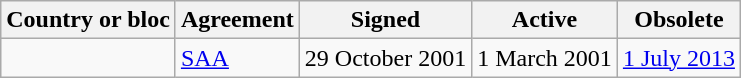<table class="wikitable sortable">
<tr>
<th>Country or bloc</th>
<th>Agreement</th>
<th>Signed</th>
<th>Active</th>
<th>Obsolete</th>
</tr>
<tr>
<td></td>
<td><a href='#'>SAA</a></td>
<td>29 October 2001</td>
<td>1 March 2001</td>
<td><a href='#'>1 July 2013</a></td>
</tr>
</table>
